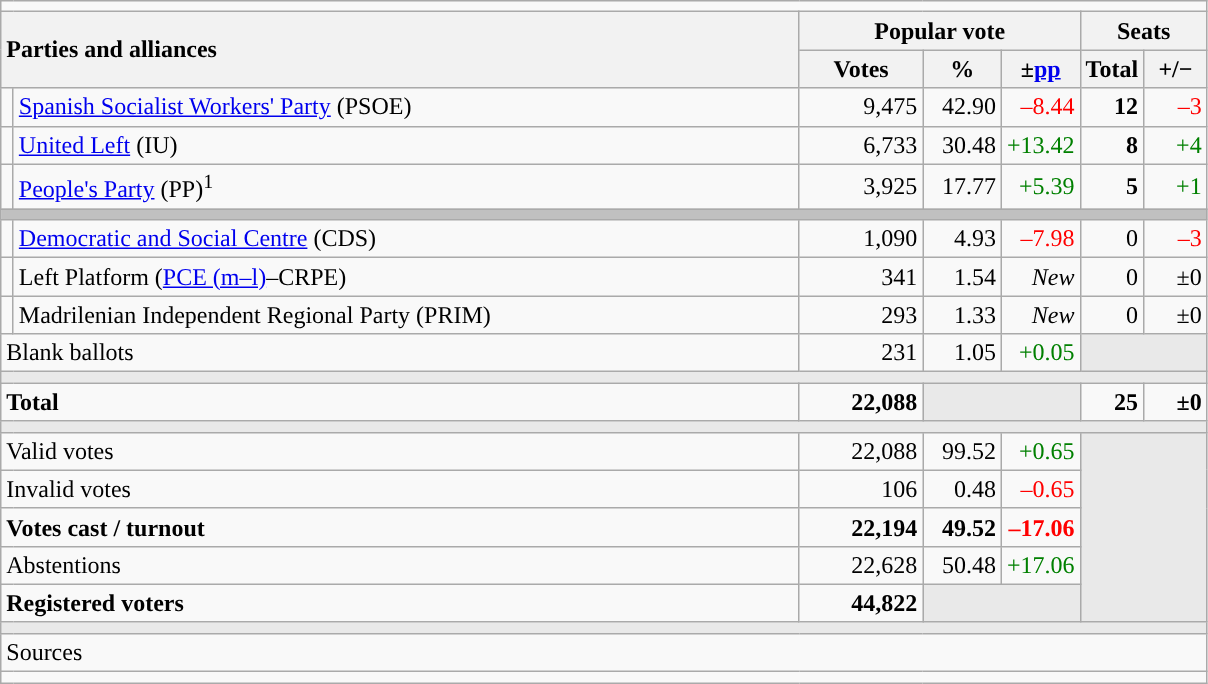<table class="wikitable" style="text-align:right;">
<tr>
<td colspan="7"></td>
</tr>
<tr>
<th style="text-align:left;" rowspan="2" colspan="2" width="525">Parties and alliances</th>
<th colspan="3">Popular vote</th>
<th colspan="2">Seats</th>
</tr>
<tr>
<th width="75">Votes</th>
<th width="45">%</th>
<th width="45">±<a href='#'>pp</a></th>
<th width="35">Total</th>
<th width="35">+/−</th>
</tr>
<tr>
<td width="1" style="color:inherit;background:"></td>
<td align="left"><a href='#'>Spanish Socialist Workers' Party</a> (PSOE)</td>
<td>9,475</td>
<td>42.90</td>
<td style="color:red;">–8.44</td>
<td><strong>12</strong></td>
<td style="color:red;">–3</td>
</tr>
<tr>
<td style="color:inherit;background:"></td>
<td align="left"><a href='#'>United Left</a> (IU)</td>
<td>6,733</td>
<td>30.48</td>
<td style="color:green;">+13.42</td>
<td><strong>8</strong></td>
<td style="color:green;">+4</td>
</tr>
<tr>
<td style="color:inherit;background:"></td>
<td align="left"><a href='#'>People's Party</a> (PP)<sup>1</sup></td>
<td>3,925</td>
<td>17.77</td>
<td style="color:green;">+5.39</td>
<td><strong>5</strong></td>
<td style="color:green;">+1</td>
</tr>
<tr>
<td colspan="7" bgcolor="#C0C0C0"></td>
</tr>
<tr>
<td style="color:inherit;background:"></td>
<td align="left"><a href='#'>Democratic and Social Centre</a> (CDS)</td>
<td>1,090</td>
<td>4.93</td>
<td style="color:red;">–7.98</td>
<td>0</td>
<td style="color:red;">–3</td>
</tr>
<tr>
<td style="color:inherit;background:"></td>
<td align="left">Left Platform (<a href='#'>PCE (m–l)</a>–CRPE)</td>
<td>341</td>
<td>1.54</td>
<td><em>New</em></td>
<td>0</td>
<td>±0</td>
</tr>
<tr>
<td style="color:inherit;background:"></td>
<td align="left">Madrilenian Independent Regional Party (PRIM)</td>
<td>293</td>
<td>1.33</td>
<td><em>New</em></td>
<td>0</td>
<td>±0</td>
</tr>
<tr>
<td align="left" colspan="2">Blank ballots</td>
<td>231</td>
<td>1.05</td>
<td style="color:green;">+0.05</td>
<td bgcolor="#E9E9E9" colspan="2"></td>
</tr>
<tr>
<td colspan="7" bgcolor="#E9E9E9"></td>
</tr>
<tr style="font-weight:bold;">
<td align="left" colspan="2">Total</td>
<td>22,088</td>
<td bgcolor="#E9E9E9" colspan="2"></td>
<td>25</td>
<td>±0</td>
</tr>
<tr>
<td colspan="7" bgcolor="#E9E9E9"></td>
</tr>
<tr>
<td align="left" colspan="2">Valid votes</td>
<td>22,088</td>
<td>99.52</td>
<td style="color:green;">+0.65</td>
<td bgcolor="#E9E9E9" colspan="2" rowspan="5"></td>
</tr>
<tr>
<td align="left" colspan="2">Invalid votes</td>
<td>106</td>
<td>0.48</td>
<td style="color:red;">–0.65</td>
</tr>
<tr style="font-weight:bold;">
<td align="left" colspan="2">Votes cast / turnout</td>
<td>22,194</td>
<td>49.52</td>
<td style="color:red;">–17.06</td>
</tr>
<tr>
<td align="left" colspan="2">Abstentions</td>
<td>22,628</td>
<td>50.48</td>
<td style="color:green;">+17.06</td>
</tr>
<tr style="font-weight:bold;">
<td align="left" colspan="2">Registered voters</td>
<td>44,822</td>
<td bgcolor="#E9E9E9" colspan="2"></td>
</tr>
<tr>
<td colspan="7" bgcolor="#E9E9E9"></td>
</tr>
<tr>
<td align="left" colspan="7">Sources</td>
</tr>
<tr>
<td colspan="7" style="text-align:left; max-width:790px;"></td>
</tr>
</table>
